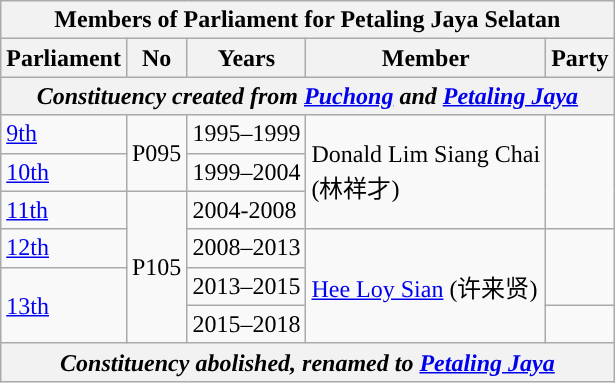<table class=wikitable>
<tr>
<th colspan="5">Members of Parliament for Petaling Jaya Selatan</th>
</tr>
<tr>
<th>Parliament</th>
<th>No</th>
<th>Years</th>
<th>Member</th>
<th>Party</th>
</tr>
<tr>
<th colspan="5" align="center"><em>Constituency created from <a href='#'>Puchong</a> and <a href='#'>Petaling Jaya</a></em></th>
</tr>
<tr>
<td><a href='#'>9th</a></td>
<td rowspan="2">P095</td>
<td>1995–1999</td>
<td rowspan=3>Donald Lim Siang Chai <br> (林祥才)</td>
<td rowspan="3"></td>
</tr>
<tr>
<td><a href='#'>10th</a></td>
<td>1999–2004</td>
</tr>
<tr>
<td><a href='#'>11th</a></td>
<td rowspan=4>P105</td>
<td>2004-2008</td>
</tr>
<tr>
<td><a href='#'>12th</a></td>
<td>2008–2013</td>
<td rowspan=3><a href='#'>Hee Loy Sian</a> (许来贤)</td>
<td rowspan="2"></td>
</tr>
<tr>
<td rowspan=2><a href='#'>13th</a></td>
<td>2013–2015</td>
</tr>
<tr>
<td>2015–2018</td>
<td></td>
</tr>
<tr>
<th colspan="5" align="center"><em>Constituency abolished, renamed to <a href='#'>Petaling Jaya</a></em></th>
</tr>
</table>
